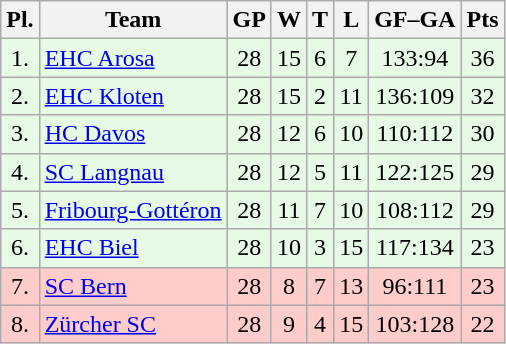<table class="wikitable">
<tr>
<th>Pl.</th>
<th>Team</th>
<th>GP</th>
<th>W</th>
<th>T</th>
<th>L</th>
<th>GF–GA</th>
<th>Pts</th>
</tr>
<tr align="center " bgcolor="#e6fae6">
<td>1.</td>
<td align="left"><a href='#'>EHC Arosa</a></td>
<td>28</td>
<td>15</td>
<td>6</td>
<td>7</td>
<td>133:94</td>
<td>36</td>
</tr>
<tr align="center "  bgcolor="#e6fae6">
<td>2.</td>
<td align="left"><a href='#'>EHC Kloten</a></td>
<td>28</td>
<td>15</td>
<td>2</td>
<td>11</td>
<td>136:109</td>
<td>32</td>
</tr>
<tr align="center "  bgcolor="#e6fae6">
<td>3.</td>
<td align="left"><a href='#'>HC Davos</a></td>
<td>28</td>
<td>12</td>
<td>6</td>
<td>10</td>
<td>110:112</td>
<td>30</td>
</tr>
<tr align="center "  bgcolor="#e6fae6">
<td>4.</td>
<td align="left"><a href='#'>SC Langnau</a></td>
<td>28</td>
<td>12</td>
<td>5</td>
<td>11</td>
<td>122:125</td>
<td>29</td>
</tr>
<tr align="center " bgcolor="#e6fae6">
<td>5.</td>
<td align="left"><a href='#'>Fribourg-Gottéron</a></td>
<td>28</td>
<td>11</td>
<td>7</td>
<td>10</td>
<td>108:112</td>
<td>29</td>
</tr>
<tr align="center "  bgcolor="#e6fae6">
<td>6.</td>
<td align="left"><a href='#'>EHC Biel</a></td>
<td>28</td>
<td>10</td>
<td>3</td>
<td>15</td>
<td>117:134</td>
<td>23</td>
</tr>
<tr align="center "  bgcolor="#ffcccc">
<td>7.</td>
<td align="left"><a href='#'>SC Bern</a></td>
<td>28</td>
<td>8</td>
<td>7</td>
<td>13</td>
<td>96:111</td>
<td>23</td>
</tr>
<tr align="center "  bgcolor="#ffcccc">
<td>8.</td>
<td align="left"><a href='#'>Zürcher SC</a></td>
<td>28</td>
<td>9</td>
<td>4</td>
<td>15</td>
<td>103:128</td>
<td>22</td>
</tr>
</table>
